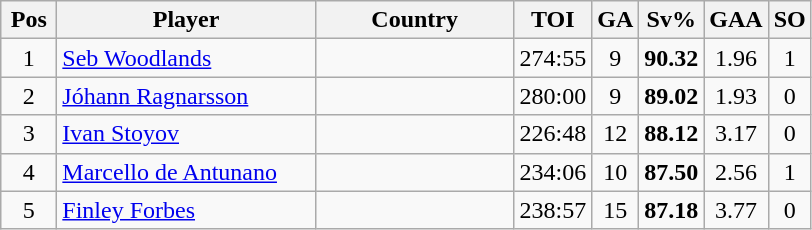<table class="wikitable sortable" style="text-align: center;">
<tr>
<th width=30>Pos</th>
<th width=165>Player</th>
<th width=125>Country</th>
<th width=20>TOI</th>
<th width=20>GA</th>
<th width=20>Sv%</th>
<th width=20>GAA</th>
<th width=20>SO</th>
</tr>
<tr>
<td>1</td>
<td align=left><a href='#'>Seb Woodlands</a></td>
<td align=left></td>
<td>274:55</td>
<td>9</td>
<td><strong>90.32</strong></td>
<td>1.96</td>
<td>1</td>
</tr>
<tr>
<td>2</td>
<td align=left><a href='#'>Jóhann Ragnarsson</a></td>
<td align=left></td>
<td>280:00</td>
<td>9</td>
<td><strong>89.02</strong></td>
<td>1.93</td>
<td>0</td>
</tr>
<tr>
<td>3</td>
<td align=left><a href='#'>Ivan Stoyov</a></td>
<td align=left></td>
<td>226:48</td>
<td>12</td>
<td><strong>88.12</strong></td>
<td>3.17</td>
<td>0</td>
</tr>
<tr>
<td>4</td>
<td align=left><a href='#'>Marcello de Antunano</a></td>
<td align=left></td>
<td>234:06</td>
<td>10</td>
<td><strong>87.50</strong></td>
<td>2.56</td>
<td>1</td>
</tr>
<tr>
<td>5</td>
<td align=left><a href='#'>Finley Forbes</a></td>
<td align=left></td>
<td>238:57</td>
<td>15</td>
<td><strong>87.18</strong></td>
<td>3.77</td>
<td>0</td>
</tr>
</table>
